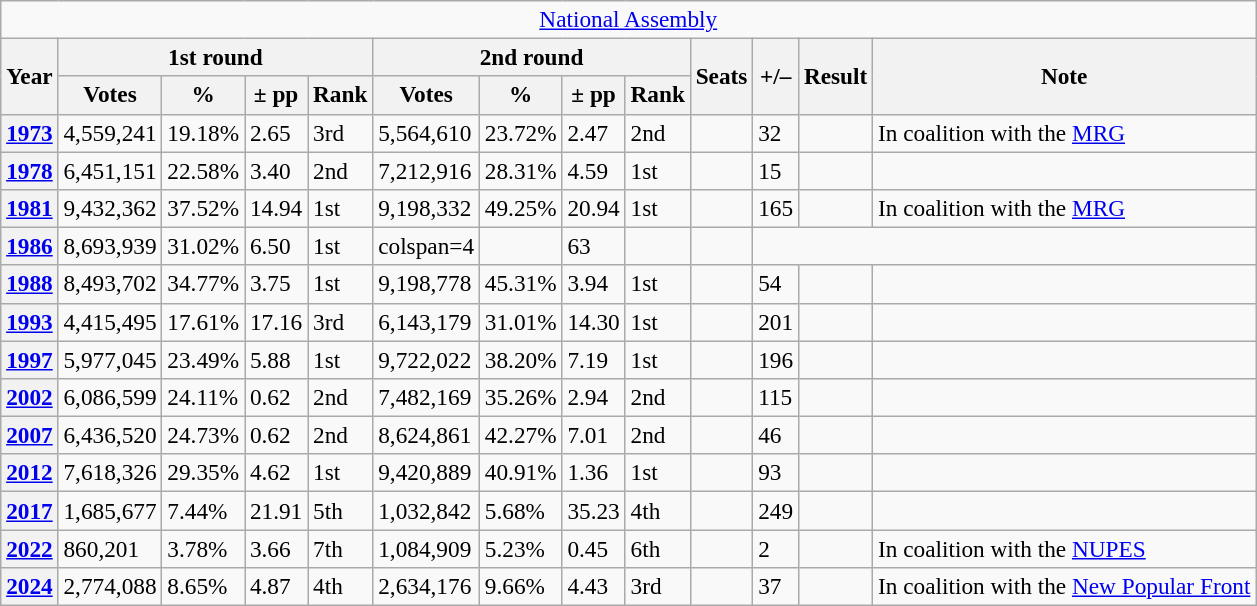<table class="wikitable" style="font-size:97%; text-align:left;">
<tr>
<td colspan="18" align="center"><a href='#'>National Assembly</a></td>
</tr>
<tr>
<th rowspan="2">Year</th>
<th colspan="4">1st round</th>
<th colspan="4">2nd round</th>
<th rowspan="2">Seats</th>
<th rowspan="2">+/–</th>
<th rowspan="2">Result</th>
<th rowspan="2">Note</th>
</tr>
<tr>
<th>Votes</th>
<th>%</th>
<th>± pp</th>
<th>Rank</th>
<th>Votes</th>
<th>%</th>
<th>± pp</th>
<th>Rank</th>
</tr>
<tr>
<th><a href='#'>1973</a></th>
<td>4,559,241</td>
<td>19.18%</td>
<td> 2.65</td>
<td> 3rd</td>
<td>5,564,610</td>
<td>23.72%</td>
<td> 2.47</td>
<td> 2nd</td>
<td></td>
<td> 32</td>
<td></td>
<td>In coalition with the <a href='#'>MRG</a></td>
</tr>
<tr>
<th><a href='#'>1978</a></th>
<td>6,451,151</td>
<td>22.58%</td>
<td> 3.40</td>
<td> 2nd</td>
<td>7,212,916</td>
<td>28.31%</td>
<td> 4.59</td>
<td> 1st</td>
<td></td>
<td> 15</td>
<td></td>
<td></td>
</tr>
<tr>
<th><a href='#'>1981</a></th>
<td>9,432,362</td>
<td>37.52%</td>
<td> 14.94</td>
<td> 1st</td>
<td>9,198,332</td>
<td>49.25%</td>
<td> 20.94</td>
<td> 1st</td>
<td></td>
<td> 165</td>
<td></td>
<td>In coalition with the <a href='#'>MRG</a></td>
</tr>
<tr>
<th><a href='#'>1986</a></th>
<td>8,693,939</td>
<td>31.02%</td>
<td> 6.50</td>
<td> 1st</td>
<td>colspan=4 </td>
<td></td>
<td> 63</td>
<td></td>
<td></td>
</tr>
<tr>
<th><a href='#'>1988</a></th>
<td>8,493,702</td>
<td>34.77%</td>
<td> 3.75</td>
<td> 1st</td>
<td>9,198,778</td>
<td>45.31%</td>
<td> 3.94</td>
<td> 1st</td>
<td></td>
<td> 54</td>
<td></td>
<td></td>
</tr>
<tr>
<th><a href='#'>1993</a></th>
<td>4,415,495</td>
<td>17.61%</td>
<td> 17.16</td>
<td> 3rd</td>
<td>6,143,179</td>
<td>31.01%</td>
<td> 14.30</td>
<td> 1st</td>
<td></td>
<td> 201</td>
<td></td>
<td></td>
</tr>
<tr>
<th><a href='#'>1997</a></th>
<td>5,977,045</td>
<td>23.49%</td>
<td> 5.88</td>
<td> 1st</td>
<td>9,722,022</td>
<td>38.20%</td>
<td> 7.19</td>
<td> 1st</td>
<td></td>
<td> 196</td>
<td></td>
<td></td>
</tr>
<tr>
<th><a href='#'>2002</a></th>
<td>6,086,599</td>
<td>24.11%</td>
<td> 0.62</td>
<td> 2nd</td>
<td>7,482,169</td>
<td>35.26%</td>
<td> 2.94</td>
<td> 2nd</td>
<td></td>
<td> 115</td>
<td></td>
<td></td>
</tr>
<tr>
<th><a href='#'>2007</a></th>
<td>6,436,520</td>
<td>24.73%</td>
<td> 0.62</td>
<td> 2nd</td>
<td>8,624,861</td>
<td>42.27%</td>
<td> 7.01</td>
<td> 2nd</td>
<td></td>
<td> 46</td>
<td></td>
<td></td>
</tr>
<tr>
<th><a href='#'>2012</a></th>
<td>7,618,326</td>
<td>29.35%</td>
<td> 4.62</td>
<td> 1st</td>
<td>9,420,889</td>
<td>40.91%</td>
<td> 1.36</td>
<td> 1st</td>
<td></td>
<td> 93</td>
<td></td>
<td></td>
</tr>
<tr>
<th><a href='#'>2017</a></th>
<td>1,685,677</td>
<td>7.44%</td>
<td> 21.91</td>
<td> 5th</td>
<td>1,032,842</td>
<td>5.68%</td>
<td> 35.23</td>
<td> 4th</td>
<td></td>
<td> 249</td>
<td></td>
<td></td>
</tr>
<tr>
<th><a href='#'>2022</a></th>
<td>860,201</td>
<td>3.78%</td>
<td> 3.66</td>
<td> 7th</td>
<td>1,084,909</td>
<td>5.23%</td>
<td> 0.45</td>
<td> 6th</td>
<td></td>
<td> 2</td>
<td></td>
<td>In coalition with the <a href='#'>NUPES</a></td>
</tr>
<tr>
<th><a href='#'>2024</a></th>
<td>2,774,088</td>
<td>8.65%</td>
<td> 4.87</td>
<td> 4th</td>
<td>2,634,176</td>
<td>9.66%</td>
<td> 4.43</td>
<td> 3rd</td>
<td> </td>
<td>37</td>
<td></td>
<td>In coalition with the <a href='#'>New Popular Front</a></td>
</tr>
</table>
